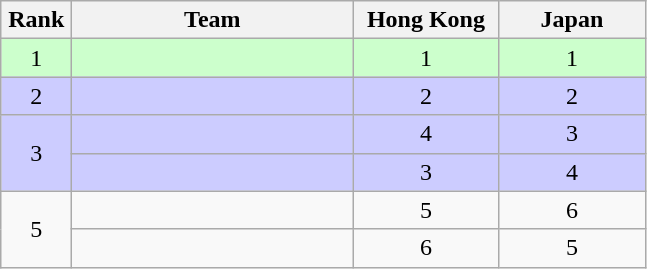<table class="wikitable" style="text-align:center;">
<tr>
<th width=40>Rank</th>
<th width=180>Team</th>
<th width=90>Hong Kong</th>
<th width=90>Japan</th>
</tr>
<tr bgcolor=ccffcc>
<td>1</td>
<td style="text-align:left;"></td>
<td>1</td>
<td>1</td>
</tr>
<tr bgcolor=ccccff>
<td>2</td>
<td style="text-align:left;"></td>
<td>2</td>
<td>2</td>
</tr>
<tr bgcolor=ccccff>
<td rowspan=2>3</td>
<td style="text-align:left;"></td>
<td>4</td>
<td>3</td>
</tr>
<tr bgcolor=ccccff>
<td style="text-align:left;"></td>
<td>3</td>
<td>4</td>
</tr>
<tr>
<td rowspan=2>5</td>
<td style="text-align:left;"></td>
<td>5</td>
<td>6</td>
</tr>
<tr>
<td style="text-align:left;"></td>
<td>6</td>
<td>5</td>
</tr>
</table>
